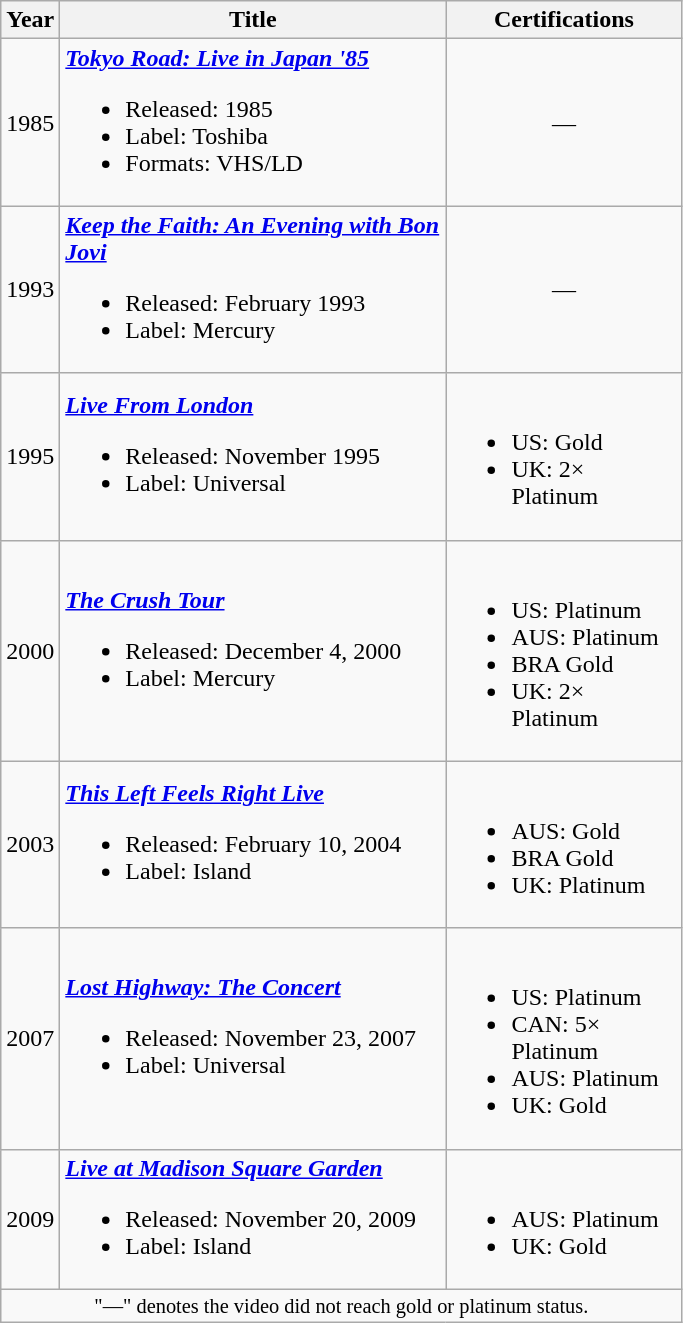<table class="wikitable" style="text-align:center;">
<tr>
<th>Year</th>
<th style="width:250px;">Title</th>
<th style="width:150px;">Certifications</th>
</tr>
<tr>
<td style="text-align:center;">1985</td>
<td align=left><strong><em><a href='#'>Tokyo Road: Live in Japan '85</a></em></strong><br><ul><li>Released: 1985</li><li>Label: Toshiba</li><li>Formats: VHS/LD</li></ul></td>
<td>—</td>
</tr>
<tr>
<td style="text-align:center;">1993</td>
<td align=left><strong><em><a href='#'>Keep the Faith: An Evening with Bon Jovi</a></em></strong><br><ul><li>Released: February 1993</li><li>Label: Mercury</li></ul></td>
<td>—</td>
</tr>
<tr>
<td style="text-align:center;">1995</td>
<td align=left><strong><em><a href='#'>Live From London</a></em></strong><br><ul><li>Released: November 1995</li><li>Label: Universal</li></ul></td>
<td align="left"><br><ul><li>US: Gold</li><li>UK: 2× Platinum</li></ul></td>
</tr>
<tr>
<td style="text-align:center;">2000</td>
<td align=left><strong><em><a href='#'>The Crush Tour</a></em></strong><br><ul><li>Released: December 4, 2000</li><li>Label: Mercury</li></ul></td>
<td align="left"><br><ul><li>US: Platinum</li><li>AUS: Platinum</li><li>BRA Gold</li><li>UK: 2× Platinum</li></ul></td>
</tr>
<tr>
<td style="text-align:center;">2003</td>
<td align=left><strong><em><a href='#'>This Left Feels Right Live</a></em></strong><br><ul><li>Released: February 10, 2004</li><li>Label: Island</li></ul></td>
<td align="left"><br><ul><li>AUS: Gold</li><li>BRA Gold</li><li>UK: Platinum</li></ul></td>
</tr>
<tr>
<td style="text-align:center;">2007</td>
<td align=left><strong><em><a href='#'>Lost Highway: The Concert</a></em></strong><br><ul><li>Released: November 23, 2007</li><li>Label: Universal</li></ul></td>
<td align="left"><br><ul><li>US: Platinum</li><li>CAN: 5× Platinum</li><li>AUS: Platinum</li><li>UK: Gold</li></ul></td>
</tr>
<tr>
<td style="text-align:center;">2009</td>
<td align=left><strong><em><a href='#'>Live at Madison Square Garden</a></em></strong><br><ul><li>Released: November 20, 2009</li><li>Label: Island</li></ul></td>
<td align="left"><br><ul><li>AUS: Platinum</li><li>UK: Gold</li></ul></td>
</tr>
<tr>
<td colspan="20" style="text-align:center; font-size:85%">"—" denotes the video did not reach gold or platinum status.</td>
</tr>
</table>
